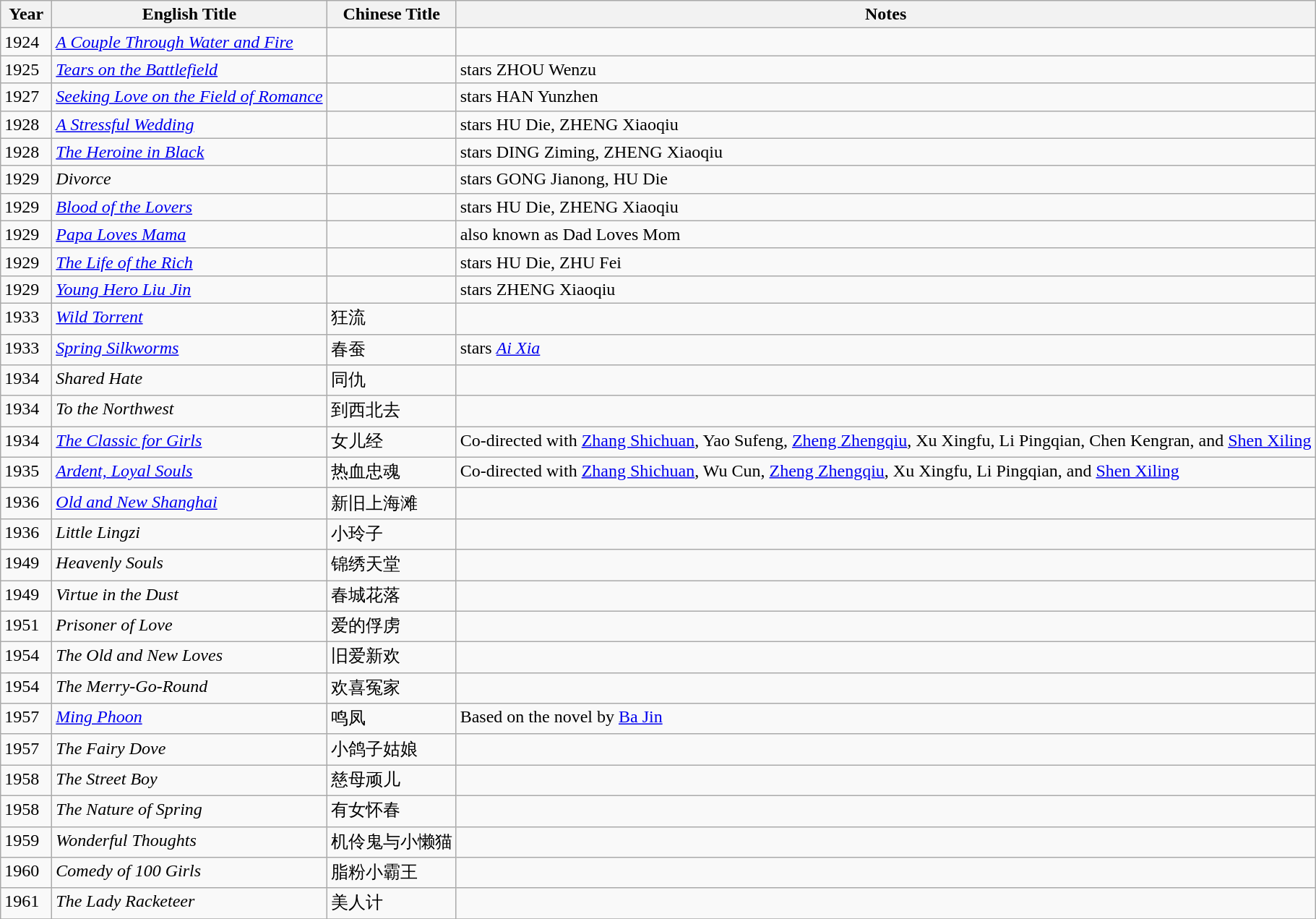<table class="wikitable">
<tr>
<th align="left" valign="top" width="40">Year</th>
<th align="left" valign="top">English Title</th>
<th align="left" valign="top">Chinese Title</th>
<th align="left" valign="top">Notes</th>
</tr>
<tr>
<td align="left" valign="top">1924</td>
<td align="left" valign="top"><em><a href='#'>A Couple Through Water and Fire</a></em></td>
<td align="left" valign="top"></td>
<td align="left" valign="top"></td>
</tr>
<tr>
<td align="left" valign="top">1925</td>
<td align="left" valign="top"><em><a href='#'>Tears on the Battlefield</a></em></td>
<td align="left" valign="top"></td>
<td align="left" valign="top">stars ZHOU Wenzu</td>
</tr>
<tr>
<td align="left" valign="top">1927</td>
<td align="left" valign="top"><em><a href='#'>Seeking Love on the Field of Romance</a></em></td>
<td align="left" valign="top"></td>
<td align="left" valign="top">stars HAN Yunzhen</td>
</tr>
<tr>
<td align="left" valign="top">1928</td>
<td align="left" valign="top"><em><a href='#'>A Stressful Wedding</a></em></td>
<td align="left" valign="top"></td>
<td align="left" valign="top">stars HU Die, ZHENG Xiaoqiu</td>
</tr>
<tr>
<td align="left" valign="top">1928</td>
<td align="left" valign="top"><em><a href='#'>The Heroine in Black</a></em></td>
<td align="left" valign="top"></td>
<td align="left" valign="top">stars DING Ziming, ZHENG Xiaoqiu</td>
</tr>
<tr>
<td align="left" valign="top">1929</td>
<td align="left" valign="top"><em>Divorce</em></td>
<td align="left" valign="top"></td>
<td align="left" valign="top">stars GONG Jianong, HU Die</td>
</tr>
<tr>
<td align="left" valign="top">1929</td>
<td align="left" valign="top"><em><a href='#'>Blood of the Lovers</a></em></td>
<td align="left" valign="top"></td>
<td align="left" valign="top">stars HU Die, ZHENG Xiaoqiu</td>
</tr>
<tr>
<td align="left" valign="top">1929</td>
<td align="left" valign="top"><em><a href='#'>Papa Loves Mama</a></em></td>
<td align="left" valign="top"></td>
<td align="left" valign="top">also known as Dad Loves Mom</td>
</tr>
<tr>
<td align="left" valign="top">1929</td>
<td align="left" valign="top"><em><a href='#'>The Life of the Rich</a></em></td>
<td align="left" valign="top"></td>
<td align="left" valign="top">stars HU Die, ZHU Fei</td>
</tr>
<tr>
<td align="left" valign="top">1929</td>
<td align="left" valign="top"><em><a href='#'>Young Hero Liu Jin</a></em></td>
<td align="left" valign="top"></td>
<td align="left" valign="top">stars ZHENG Xiaoqiu</td>
</tr>
<tr>
<td align="left" valign="top">1933</td>
<td align="left" valign="top"><em><a href='#'>Wild Torrent</a></em></td>
<td align="left" valign="top">狂流</td>
<td align="left" valign="top"></td>
</tr>
<tr>
<td align="left" valign="top">1933</td>
<td align="left" valign="top"><em><a href='#'>Spring Silkworms</a></em></td>
<td align="left" valign="top">春蚕</td>
<td align="left" valign="top">stars <em><a href='#'>Ai Xia</a></em></td>
</tr>
<tr>
<td align="left" valign="top">1934</td>
<td align="left" valign="top"><em>Shared Hate</em></td>
<td align="left" valign="top">同仇</td>
<td align="left" valign="top"></td>
</tr>
<tr>
<td align="left" valign="top">1934</td>
<td align="left" valign="top"><em>To the Northwest</em></td>
<td align="left" valign="top">到西北去</td>
<td align="left" valign="top"></td>
</tr>
<tr>
<td align="left" valign="top">1934</td>
<td align="left" valign="top"><em><a href='#'>The Classic for Girls</a></em></td>
<td align="left" valign="top">女儿经</td>
<td align="left" valign="top">Co-directed with <a href='#'>Zhang Shichuan</a>, Yao Sufeng, <a href='#'>Zheng Zhengqiu</a>, Xu Xingfu, Li Pingqian, Chen Kengran, and <a href='#'>Shen Xiling</a></td>
</tr>
<tr>
<td align="left" valign="top">1935</td>
<td align="left" valign="top"><em><a href='#'>Ardent, Loyal Souls</a></em></td>
<td align="left" valign="top">热血忠魂</td>
<td align="left" valign="top">Co-directed with <a href='#'>Zhang Shichuan</a>, Wu Cun, <a href='#'>Zheng Zhengqiu</a>, Xu Xingfu, Li Pingqian, and <a href='#'>Shen Xiling</a></td>
</tr>
<tr>
<td align="left" valign="top">1936</td>
<td align="left" valign="top"><em><a href='#'>Old and New Shanghai</a></em></td>
<td align="left" valign="top">新旧上海滩</td>
<td align="left" valign="top"></td>
</tr>
<tr>
<td align="left" valign="top">1936</td>
<td align="left" valign="top"><em>Little Lingzi</em></td>
<td align="left" valign="top">小玲子</td>
<td align="left" valign="top"></td>
</tr>
<tr>
<td align="left" valign="top">1949</td>
<td align="left" valign="top"><em>Heavenly Souls</em></td>
<td align="left" valign="top">锦绣天堂</td>
<td align="left" valign="top"></td>
</tr>
<tr>
<td align="left" valign="top">1949</td>
<td align="left" valign="top"><em>Virtue in the Dust</em></td>
<td align="left" valign="top">春城花落</td>
<td align="left" valign="top"></td>
</tr>
<tr>
<td align="left" valign="top">1951</td>
<td align="left" valign="top"><em>Prisoner of Love</em></td>
<td align="left" valign="top">爱的俘虏</td>
<td align="left" valign="top"></td>
</tr>
<tr>
<td align="left" valign="top">1954</td>
<td align="left" valign="top"><em>The Old and New Loves</em></td>
<td align="left" valign="top">旧爱新欢</td>
<td align="left" valign="top"></td>
</tr>
<tr>
<td align="left" valign="top">1954</td>
<td align="left" valign="top"><em>The Merry-Go-Round</em></td>
<td align="left" valign="top">欢喜冤家</td>
<td align="left" valign="top"></td>
</tr>
<tr>
<td align="left" valign="top">1957</td>
<td align="left" valign="top"><em><a href='#'>Ming Phoon</a></em></td>
<td align="left" valign="top">鸣凤</td>
<td align="left" valign="top">Based on the novel by <a href='#'>Ba Jin</a></td>
</tr>
<tr>
<td align="left" valign="top">1957</td>
<td align="left" valign="top"><em>The Fairy Dove</em></td>
<td align="left" valign="top">小鸽子姑娘</td>
<td align="left" valign="top"></td>
</tr>
<tr>
<td align="left" valign="top">1958</td>
<td align="left" valign="top"><em>The Street Boy</em></td>
<td align="left" valign="top">慈母顽儿</td>
<td align="left" valign="top"></td>
</tr>
<tr>
<td align="left" valign="top">1958</td>
<td align="left" valign="top"><em>The Nature of Spring</em></td>
<td align="left" valign="top">有女怀春</td>
<td align="left" valign="top"></td>
</tr>
<tr>
<td align="left" valign="top">1959</td>
<td align="left" valign="top"><em>Wonderful Thoughts</em></td>
<td align="left" valign="top">机伶鬼与小懒猫</td>
<td align="left" valign="top"></td>
</tr>
<tr>
<td align="left" valign="top">1960</td>
<td align="left" valign="top"><em>Comedy of 100 Girls</em></td>
<td align="left" valign="top">脂粉小霸王</td>
<td align="left" valign="top"></td>
</tr>
<tr>
<td align="left" valign="top">1961</td>
<td align="left" valign="top"><em>The Lady Racketeer</em></td>
<td align="left" valign="top">美人计</td>
<td align="left" valign="top"></td>
</tr>
<tr>
</tr>
</table>
